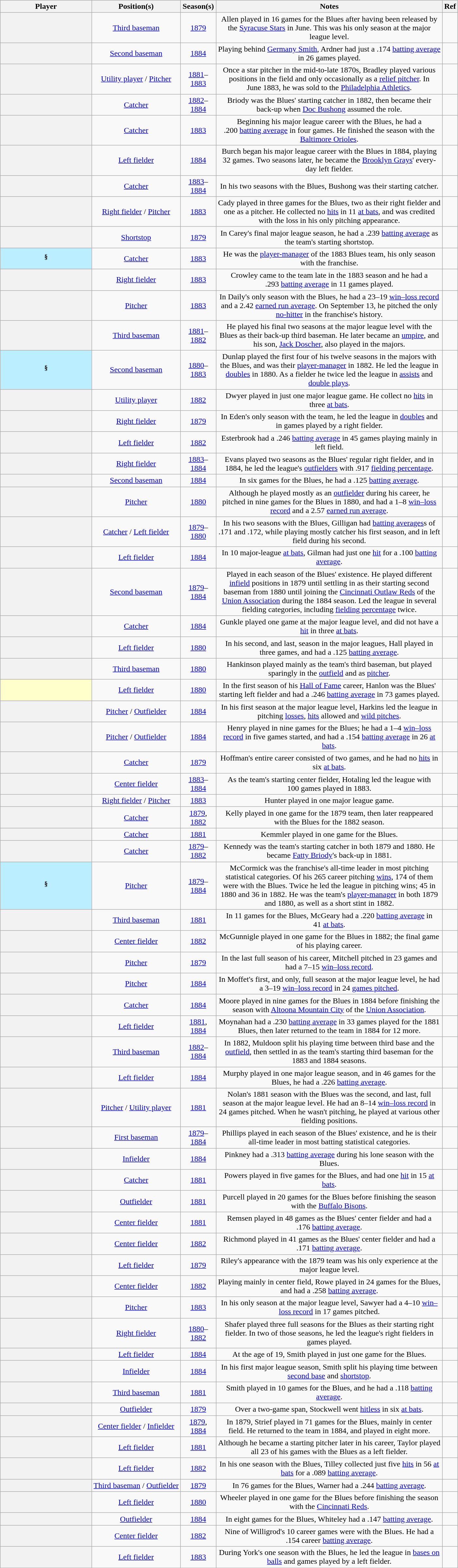<table class="wikitable sortable plainrowheaders"  style="width:74%; text-align:center;">
<tr>
<th scope="col" style="width:20%;">Player</th>
<th scope="col">Position(s)</th>
<th scope="col">Season(s)</th>
<th scope="col" class="unsortable">Notes</th>
<th scope="col" class="unsortable" style="width:3%;">Ref</th>
</tr>
<tr>
<th scope="row"></th>
<td><a href='#'>Third&nbsp;baseman</a></td>
<td><a href='#'>1879</a></td>
<td>Allen played in 16 games for the Blues after having been released by the <a href='#'>Syracuse Stars</a> in June. This was his only season at the major league level.</td>
<td align=center></td>
</tr>
<tr>
<th scope="row"></th>
<td><a href='#'>Second&nbsp;baseman</a></td>
<td><a href='#'>1884</a></td>
<td>Playing behind <a href='#'>Germany Smith</a>, Ardner had just a .174 <a href='#'>batting average</a> in 26 games played.</td>
<td align=center></td>
</tr>
<tr>
<th scope="row"></th>
<td><a href='#'>Utility&nbsp;player</a> / <a href='#'>Pitcher</a></td>
<td><a href='#'>1881</a>–<a href='#'>1883</a></td>
<td>Once a star pitcher in the mid-to-late 1870s, Bradley played various positions in the field and only occasionally as a <a href='#'>relief pitcher</a>. In June 1883, he was sold to the <a href='#'>Philadelphia Athletics</a>.</td>
<td align=center></td>
</tr>
<tr>
<th scope="row"></th>
<td><a href='#'>Catcher</a></td>
<td><a href='#'>1882</a>–<a href='#'>1884</a></td>
<td>Briody was the Blues' starting catcher in 1882, then became their back-up when <a href='#'>Doc Bushong</a> assumed the role.</td>
<td align=center></td>
</tr>
<tr>
<th scope="row"></th>
<td><a href='#'>Catcher</a></td>
<td><a href='#'>1883</a></td>
<td>Beginning his major league career with the Blues, he had a .200 <a href='#'>batting average</a> in four games. He finished the season with the <a href='#'>Baltimore Orioles</a>.</td>
<td align=center></td>
</tr>
<tr>
<th scope="row"></th>
<td><a href='#'>Left&nbsp;fielder</a></td>
<td><a href='#'>1884</a></td>
<td>Burch began his major league career with the Blues in 1884, playing 32 games. Two seasons later, he became the <a href='#'>Brooklyn Grays</a>' every-day left fielder.</td>
<td align=center></td>
</tr>
<tr>
<th scope="row"></th>
<td><a href='#'>Catcher</a></td>
<td><a href='#'>1883</a>–<a href='#'>1884</a></td>
<td>In his two seasons with the Blues, Bushong was their starting catcher.</td>
<td align=center></td>
</tr>
<tr>
<th scope="row"></th>
<td><a href='#'>Right&nbsp;fielder</a> / <a href='#'>Pitcher</a></td>
<td><a href='#'>1883</a></td>
<td>Cady played in three games for the Blues, two as their right fielder and one as a pitcher. He collected no <a href='#'>hits</a> in 11 <a href='#'>at bats</a>, and was credited with the loss in his only pitching appearance.</td>
<td align=center></td>
</tr>
<tr>
<th scope="row"></th>
<td><a href='#'>Shortstop</a></td>
<td><a href='#'>1879</a></td>
<td>In Carey's final major league season, he had a .239 <a href='#'>batting average</a> as the team's starting shortstop.</td>
<td align=center></td>
</tr>
<tr>
<th scope="row" style="background:#bef;"><sup>§</sup></th>
<td><a href='#'>Catcher</a></td>
<td><a href='#'>1883</a></td>
<td>He was the <a href='#'>player-manager</a> of the 1883 Blues team, his only season with the franchise.</td>
<td align=center></td>
</tr>
<tr>
<th scope="row"></th>
<td><a href='#'>Right&nbsp;fielder</a></td>
<td><a href='#'>1883</a></td>
<td>Crowley came to the team late in the 1883 season and he had a .293 <a href='#'>batting average</a> in 11 games played.</td>
<td align=center></td>
</tr>
<tr>
<th scope="row"></th>
<td><a href='#'>Pitcher</a></td>
<td><a href='#'>1883</a></td>
<td>In Daily's only season with the Blues, he had a 23–19 <a href='#'>win–loss record</a> and a 2.42 <a href='#'>earned run average</a>. On September 13, he pitched the only <a href='#'>no-hitter</a> in the franchise's history.</td>
<td align=center></td>
</tr>
<tr>
<th scope="row"></th>
<td><a href='#'>Third&nbsp;baseman</a></td>
<td><a href='#'>1881</a>–<a href='#'>1882</a></td>
<td>He played his final two seasons at the major league level with the Blues as their back-up third baseman. He later became an <a href='#'>umpire</a>, and his son, <a href='#'>Jack Doscher</a>, also played in the majors.</td>
<td align=center></td>
</tr>
<tr>
<th scope="row" style="background:#bef;"><sup>§</sup></th>
<td><a href='#'>Second&nbsp;baseman</a></td>
<td><a href='#'>1880</a>–<a href='#'>1883</a></td>
<td>Dunlap played the first four of his twelve seasons in the majors with the Blues, and was their <a href='#'>player-manager</a> in 1882. He led the league in <a href='#'>doubles</a> in 1880. As a fielder he twice led the league in <a href='#'>assists</a> and <a href='#'>double plays</a>.</td>
<td align=center></td>
</tr>
<tr>
<th scope="row"></th>
<td><a href='#'>Utility&nbsp;player</a></td>
<td><a href='#'>1882</a></td>
<td>Dwyer played in just one major league game. He collect no <a href='#'>hits</a> in three <a href='#'>at bats</a>.</td>
<td align=center></td>
</tr>
<tr>
<th scope="row"></th>
<td><a href='#'>Right&nbsp;fielder</a></td>
<td><a href='#'>1879</a></td>
<td>In Eden's only season with the team, he led the league in <a href='#'>doubles</a> and in games played by a right fielder.</td>
<td align=center></td>
</tr>
<tr>
<th scope="row"></th>
<td><a href='#'>Left&nbsp;fielder</a></td>
<td><a href='#'>1882</a></td>
<td>Esterbrook had a .246 <a href='#'>batting average</a> in 45 games playing mainly in left field.</td>
<td align=center></td>
</tr>
<tr>
<th scope="row"></th>
<td><a href='#'>Right&nbsp;fielder</a></td>
<td><a href='#'>1883</a>–<a href='#'>1884</a></td>
<td>Evans played two seasons as the Blues' regular right fielder, and in 1884, he led the league's <a href='#'>outfielders</a> with .917 <a href='#'>fielding percentage</a>.</td>
<td align=center></td>
</tr>
<tr>
<th scope="row"></th>
<td><a href='#'>Second&nbsp;baseman</a></td>
<td><a href='#'>1884</a></td>
<td>In six games for the Blues, he had a .125 <a href='#'>batting average</a>.</td>
<td align=center></td>
</tr>
<tr>
<th scope="row"></th>
<td><a href='#'>Pitcher</a></td>
<td><a href='#'>1880</a></td>
<td>Although he played mostly as an <a href='#'>outfielder</a> during his career, he pitched in nine games for the Blues in 1880, and had a 1–8 <a href='#'>win–loss record</a> and a 2.57 <a href='#'>earned run average</a>.</td>
<td align=center></td>
</tr>
<tr>
<th scope="row"></th>
<td><a href='#'>Catcher</a> / <a href='#'>Left&nbsp;fielder</a></td>
<td><a href='#'>1879</a>–<a href='#'>1880</a></td>
<td>In his two seasons with the Blues, Gilligan had <a href='#'>batting averages</a>s of .171 and .172, while playing mostly catcher his first season, and in left field during his second.</td>
<td align=center></td>
</tr>
<tr>
<th scope="row"></th>
<td><a href='#'>Left&nbsp;fielder</a></td>
<td><a href='#'>1884</a></td>
<td>In 10 major-league <a href='#'>at bats</a>, Gilman had just one <a href='#'>hit</a> for a .100 <a href='#'>batting average</a>.</td>
<td align=center></td>
</tr>
<tr>
<th scope="row"></th>
<td><a href='#'>Second&nbsp;baseman</a></td>
<td><a href='#'>1879</a>–<a href='#'>1884</a></td>
<td>Played in each season of the Blues' existence. He played different <a href='#'>infield</a> positions in 1879 until settling in as their starting second baseman from 1880 until joining the <a href='#'>Cincinnati Outlaw Reds</a> of the <a href='#'>Union Association</a> during the 1884 season. Led the league in several fielding categories, including <a href='#'>fielding percentage</a> twice.</td>
<td align=center></td>
</tr>
<tr>
<th scope="row"></th>
<td><a href='#'>Catcher</a></td>
<td><a href='#'>1884</a></td>
<td>Gunkle played one game at the major league level, and did not have a <a href='#'>hit</a> in three <a href='#'>at bats</a>.</td>
<td align=center></td>
</tr>
<tr>
<th scope="row"></th>
<td><a href='#'>Left&nbsp;fielder</a></td>
<td><a href='#'>1880</a></td>
<td>In his second, and last, season in the major leagues, Hall played in three games, and had a .125 <a href='#'>batting average</a>.</td>
<td align=center></td>
</tr>
<tr>
<th scope="row"></th>
<td><a href='#'>Third&nbsp;baseman</a></td>
<td><a href='#'>1880</a></td>
<td>Hankinson played mainly as the team's third baseman, but played sparingly in the <a href='#'>outfield</a> and as <a href='#'>pitcher</a>.</td>
<td align=center></td>
</tr>
<tr>
<th scope="row" style="background:#ffc;"><sup></sup></th>
<td><a href='#'>Left&nbsp;fielder</a></td>
<td><a href='#'>1880</a></td>
<td>In the first season of his <a href='#'>Hall of Fame</a> career, Hanlon was the Blues' starting left fielder and had a .246 <a href='#'>batting average</a> in 73 games played.</td>
<td align=center></td>
</tr>
<tr>
<th scope="row"></th>
<td><a href='#'>Pitcher</a> / <a href='#'>Outfielder</a></td>
<td><a href='#'>1884</a></td>
<td>In his first season at the major league level, Harkins led the league in pitching <a href='#'>losses</a>, <a href='#'>hits</a> allowed and <a href='#'>wild pitches</a>.</td>
<td align=center></td>
</tr>
<tr>
<th scope="row"></th>
<td><a href='#'>Pitcher</a> / <a href='#'>Outfielder</a></td>
<td><a href='#'>1884</a></td>
<td>Henry played in nine games for the Blues; he had a 1–4 <a href='#'>win–loss record</a> in five games started, and had a .154 <a href='#'>batting average</a> in 26 <a href='#'>at bats</a>.</td>
<td align=center></td>
</tr>
<tr>
<th scope="row"></th>
<td><a href='#'>Catcher</a></td>
<td><a href='#'>1879</a></td>
<td>Hoffman's entire career consisted of two games, and he had no <a href='#'>hits</a> in six <a href='#'>at bats</a>.</td>
<td align=center></td>
</tr>
<tr>
<th scope="row"></th>
<td><a href='#'>Center&nbsp;fielder</a></td>
<td><a href='#'>1883</a>–<a href='#'>1884</a></td>
<td>As the team's starting center fielder, Hotaling led the league with 100 games played in 1883.</td>
<td align=center></td>
</tr>
<tr>
<th scope="row"></th>
<td><a href='#'>Right&nbsp;fielder</a> / <a href='#'>Pitcher</a></td>
<td><a href='#'>1883</a></td>
<td>Hunter played in one major league game.</td>
<td align=center></td>
</tr>
<tr>
<th scope="row"></th>
<td><a href='#'>Catcher</a></td>
<td><a href='#'>1879</a>, <a href='#'>1882</a></td>
<td>Kelly played in one game for the 1879 team, then later reappeared with the Blues for the 1882 season.</td>
<td align=center></td>
</tr>
<tr>
<th scope="row"></th>
<td><a href='#'>Catcher</a></td>
<td><a href='#'>1881</a></td>
<td>Kemmler played in one game for the Blues.</td>
<td align=center></td>
</tr>
<tr>
<th scope="row"></th>
<td><a href='#'>Catcher</a></td>
<td><a href='#'>1879</a>–<a href='#'>1882</a></td>
<td>Kennedy was the team's starting catcher in both 1879 and 1880. He became <a href='#'>Fatty Briody</a>'s back-up in 1881.</td>
<td align=center></td>
</tr>
<tr>
<th scope="row" style="background:#bef;"><sup>§</sup></th>
<td><a href='#'>Pitcher</a></td>
<td><a href='#'>1879</a>–<a href='#'>1884</a></td>
<td>McCormick was the franchise's all-time leader in most pitching statistical categories. Of his 265 career pitching <a href='#'>wins</a>, 174 of them were with the Blues. Twice he led the league in pitching wins; 45 in 1880 and 36 in 1882. He was the team's <a href='#'>player-manager</a> in both 1879 and 1880, as well as a short stint in 1882.</td>
<td align=center></td>
</tr>
<tr>
<th scope="row"></th>
<td><a href='#'>Third&nbsp;baseman</a></td>
<td><a href='#'>1881</a></td>
<td>In 11 games for the Blues, McGeary had a .220 <a href='#'>batting average</a> in 41 <a href='#'>at bats</a>.</td>
<td align=center></td>
</tr>
<tr>
<th scope="row"></th>
<td><a href='#'>Center&nbsp;fielder</a></td>
<td><a href='#'>1882</a></td>
<td>McGunnigle played in one game for the Blues in 1882; the final game of his playing career.</td>
<td align=center></td>
</tr>
<tr>
<th scope="row"></th>
<td><a href='#'>Pitcher</a></td>
<td><a href='#'>1879</a></td>
<td>In the last full season of his career, Mitchell pitched in 23 games and had a 7–15 <a href='#'>win–loss record</a>.</td>
<td align=center></td>
</tr>
<tr>
<th scope="row"></th>
<td><a href='#'>Pitcher</a></td>
<td><a href='#'>1884</a></td>
<td>In Moffet's first, and only, full season at the major league level, he had a 3–19 <a href='#'>win–loss record</a> in 24 <a href='#'>games pitched</a>.</td>
<td align=center></td>
</tr>
<tr>
<th scope="row"></th>
<td><a href='#'>Catcher</a></td>
<td><a href='#'>1884</a></td>
<td>Moore played in nine games for the Blues in 1884 before finishing the season with <a href='#'>Altoona Mountain City</a> of the <a href='#'>Union Association</a>.</td>
<td align=center></td>
</tr>
<tr>
<th scope="row"></th>
<td><a href='#'>Left&nbsp;fielder</a></td>
<td><a href='#'>1881</a>, <a href='#'>1884</a></td>
<td>Moynahan had a .230 <a href='#'>batting average</a> in 33 games played for the 1881 Blues, then later returned to the team in 1884 for 12 more.</td>
<td align=center></td>
</tr>
<tr>
<th scope="row"></th>
<td><a href='#'>Third&nbsp;baseman</a></td>
<td><a href='#'>1882</a>–<a href='#'>1884</a></td>
<td>In 1882, Muldoon split his playing time between third base and the <a href='#'>outfield</a>, then settled in as the team's starting third baseman for the 1883 and 1884 seasons.</td>
<td align=center></td>
</tr>
<tr>
<th scope="row"></th>
<td><a href='#'>Left&nbsp;fielder</a></td>
<td><a href='#'>1884</a></td>
<td>Murphy played in one major league season, and in 46 games for the Blues, he had a .226 <a href='#'>batting average</a>.</td>
<td align=center></td>
</tr>
<tr>
<th scope="row"></th>
<td><a href='#'>Pitcher</a> / <a href='#'>Utility&nbsp;player</a></td>
<td><a href='#'>1881</a></td>
<td>Nolan's 1881 season with the Blues was the second, and last, full season at the major league level. He had an 8–14 <a href='#'>win–loss record</a> in 24 games pitched. When he wasn't pitching, he played at various other fielding positions.</td>
<td align=center></td>
</tr>
<tr>
<th scope="row"></th>
<td><a href='#'>First&nbsp;baseman</a></td>
<td><a href='#'>1879</a>–<a href='#'>1884</a></td>
<td>Phillips played in each season of the Blues' existence, and he is their all-time leader in most batting statistical categories.</td>
<td align=center></td>
</tr>
<tr>
<th scope="row"></th>
<td><a href='#'>Infielder</a></td>
<td><a href='#'>1884</a></td>
<td>Pinkney had a .313 <a href='#'>batting average</a> during his lone season with the Blues.</td>
<td align=center></td>
</tr>
<tr>
<th scope="row"></th>
<td><a href='#'>Catcher</a></td>
<td><a href='#'>1881</a></td>
<td>Powers played in five games for the Blues, and had one <a href='#'>hit</a> in 15 <a href='#'>at bats</a>.</td>
<td align=center></td>
</tr>
<tr>
<th scope="row"></th>
<td><a href='#'>Outfielder</a></td>
<td><a href='#'>1881</a></td>
<td>Purcell played in 20 games for the Blues before finishing the season with the <a href='#'>Buffalo Bisons</a>.</td>
<td align=center></td>
</tr>
<tr>
<th scope="row"></th>
<td><a href='#'>Center&nbsp;fielder</a></td>
<td><a href='#'>1881</a></td>
<td>Remsen played in 48 games as the Blues' center fielder and had a .176 <a href='#'>batting average</a>.</td>
<td align=center></td>
</tr>
<tr>
<th scope="row"></th>
<td><a href='#'>Center&nbsp;fielder</a></td>
<td><a href='#'>1882</a></td>
<td>Richmond played in 41 games as the Blues' center fielder and had a .171 <a href='#'>batting average</a>.</td>
<td align=center></td>
</tr>
<tr>
<th scope="row"></th>
<td><a href='#'>Left&nbsp;fielder</a></td>
<td><a href='#'>1879</a></td>
<td>Riley's appearance with the 1879 team was his only experience at the major league level.</td>
<td align=center></td>
</tr>
<tr>
<th scope="row"></th>
<td><a href='#'>Center&nbsp;fielder</a></td>
<td><a href='#'>1882</a></td>
<td>Playing mainly in center field, Rowe played in 24 games for the Blues, and had a .258 <a href='#'>batting average</a>.</td>
<td align=center></td>
</tr>
<tr>
<th scope="row"></th>
<td><a href='#'>Pitcher</a></td>
<td><a href='#'>1883</a></td>
<td>In his only season at the major league level, Sawyer had a 4–10 <a href='#'>win–loss record</a> in 17 games pitched.</td>
<td align=center></td>
</tr>
<tr>
<th scope="row"></th>
<td><a href='#'>Right&nbsp;fielder</a></td>
<td><a href='#'>1880</a>–<a href='#'>1882</a></td>
<td>Shafer played three full seasons for the Blues as their starting right fielder. In two of those seasons, he led the league's right fielders in games played.</td>
<td align=center></td>
</tr>
<tr>
<th scope="row"></th>
<td><a href='#'>Left&nbsp;fielder</a></td>
<td><a href='#'>1884</a></td>
<td>At the age of 19, Smith played in just one game for the Blues.</td>
<td align=center></td>
</tr>
<tr>
<th scope="row"></th>
<td><a href='#'>Infielder</a></td>
<td><a href='#'>1884</a></td>
<td>In his first major league season, Smith split his playing time between <a href='#'>second base</a> and <a href='#'>shortstop</a>.</td>
<td align=center></td>
</tr>
<tr>
<th scope="row"></th>
<td><a href='#'>Third&nbsp;baseman</a></td>
<td><a href='#'>1881</a></td>
<td>Smith played in 10 games for the Blues, and he had a .118 <a href='#'>batting average</a>.</td>
<td align=center></td>
</tr>
<tr>
<th scope="row"></th>
<td><a href='#'>Outfielder</a></td>
<td><a href='#'>1879</a></td>
<td>Over a two-game span, Stockwell went <a href='#'>hitless</a> in six <a href='#'>at bats</a>.</td>
<td align=center></td>
</tr>
<tr>
<th scope="row"></th>
<td><a href='#'>Center&nbsp;fielder</a> / <a href='#'>Infielder</a></td>
<td><a href='#'>1879</a>, <a href='#'>1884</a></td>
<td>In 1879, Strief played in 71 games for the Blues, mainly in center field. He returned to the team in 1884, and played in eight more.</td>
<td align=center></td>
</tr>
<tr>
<th scope="row"></th>
<td><a href='#'>Left&nbsp;fielder</a></td>
<td><a href='#'>1881</a></td>
<td>Although he became a starting pitcher later in his career, Taylor played all 23 of his games with the Blues as a left fielder.</td>
<td align=center></td>
</tr>
<tr>
<th scope="row"></th>
<td><a href='#'>Left&nbsp;fielder</a></td>
<td><a href='#'>1882</a></td>
<td>In his one season with the Blues, Tilley collected just five <a href='#'>hits</a> in 56 <a href='#'>at bats</a> for a .089 <a href='#'>batting average</a>.</td>
<td align=center></td>
</tr>
<tr>
<th scope="row"></th>
<td><a href='#'>Third&nbsp;baseman</a> / <a href='#'>Outfielder</a></td>
<td><a href='#'>1879</a></td>
<td>In 76 games for the Blues, Warner had a .244 <a href='#'>batting average</a>.</td>
<td align=center></td>
</tr>
<tr>
<th scope="row"></th>
<td><a href='#'>Left&nbsp;fielder</a></td>
<td><a href='#'>1880</a></td>
<td>Wheeler played in one game for the Blues before finishing the season with the <a href='#'>Cincinnati Reds</a>.</td>
<td align=center></td>
</tr>
<tr>
<th scope="row"></th>
<td><a href='#'>Outfielder</a></td>
<td><a href='#'>1884</a></td>
<td>In eight games for the Blues, Whiteley had a .147 <a href='#'>batting average</a>.</td>
<td align=center></td>
</tr>
<tr>
<th scope="row"></th>
<td><a href='#'>Center&nbsp;fielder</a></td>
<td><a href='#'>1882</a></td>
<td>Nine of Willigrod's 10 career games were with the Blues. He had a .154 career <a href='#'>batting average</a>.</td>
<td align=center></td>
</tr>
<tr>
<th scope="row"></th>
<td><a href='#'>Left&nbsp;fielder</a></td>
<td><a href='#'>1883</a></td>
<td>During York's one season with the Blues, he led the league in <a href='#'>bases on balls</a> and games played by a left fielder.</td>
<td align=center></td>
</tr>
</table>
